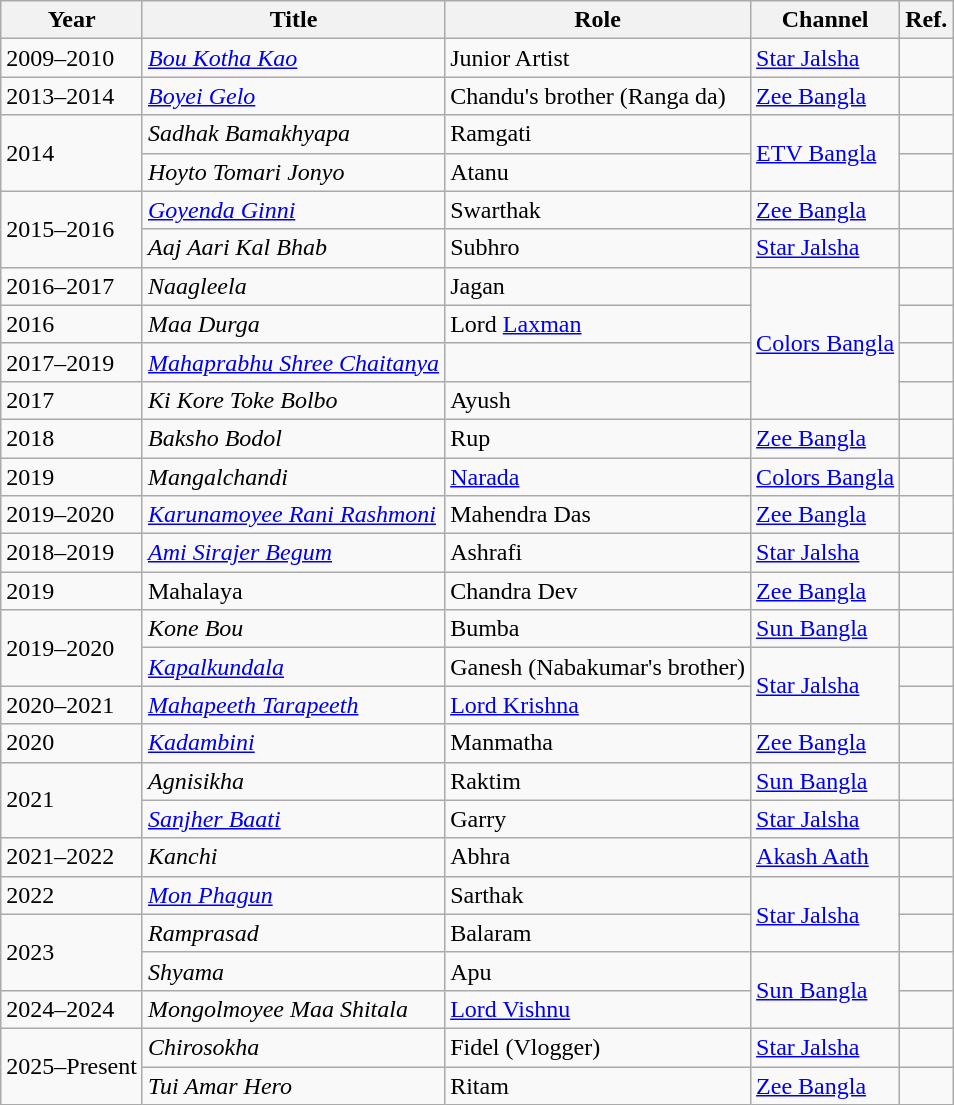<table class="wikitable plainrowheaders sortable">
<tr>
<th scope="col">Year</th>
<th scope="col">Title</th>
<th scope="col">Role</th>
<th scope="col">Channel</th>
<th scope="col">Ref.</th>
</tr>
<tr>
<td>2009–2010</td>
<td><em><a href='#'>Bou Kotha Kao</a></em></td>
<td>Junior Artist</td>
<td><a href='#'>Star Jalsha</a></td>
<td></td>
</tr>
<tr>
<td>2013–2014</td>
<td><em><a href='#'>Boyei Gelo</a></em></td>
<td>Chandu's brother (Ranga da)</td>
<td><a href='#'>Zee Bangla</a></td>
<td></td>
</tr>
<tr>
<td rowspan="2">2014</td>
<td><em>Sadhak Bamakhyapa</em></td>
<td>Ramgati</td>
<td rowspan="2"><a href='#'>ETV Bangla</a></td>
<td></td>
</tr>
<tr>
<td><em>Hoyto Tomari Jonyo</em></td>
<td>Atanu</td>
<td></td>
</tr>
<tr>
<td rowspan="2">2015–2016</td>
<td><em><a href='#'>Goyenda Ginni</a></em></td>
<td>Swarthak</td>
<td><a href='#'>Zee Bangla</a></td>
<td></td>
</tr>
<tr>
<td><em>Aaj Aari Kal Bhab</em></td>
<td>Subhro</td>
<td><a href='#'>Star Jalsha</a></td>
<td></td>
</tr>
<tr>
<td>2016–2017</td>
<td><em>Naagleela</em></td>
<td>Jagan</td>
<td rowspan="4"><a href='#'>Colors Bangla</a></td>
<td></td>
</tr>
<tr>
<td>2016</td>
<td><em>Maa Durga</em></td>
<td>Lord <a href='#'>Laxman</a></td>
<td></td>
</tr>
<tr>
<td>2017–2019</td>
<td><em><a href='#'>Mahaprabhu Shree Chaitanya</a></em></td>
<td></td>
<td></td>
</tr>
<tr>
<td>2017</td>
<td><em>Ki Kore Toke Bolbo</em></td>
<td>Ayush</td>
<td></td>
</tr>
<tr>
<td>2018</td>
<td><em>Baksho Bodol</em></td>
<td>Rup</td>
<td><a href='#'>Zee Bangla</a></td>
<td></td>
</tr>
<tr>
<td>2019</td>
<td><em>Mangalchandi</em></td>
<td><a href='#'>Narada</a></td>
<td><a href='#'>Colors Bangla</a></td>
<td></td>
</tr>
<tr>
<td>2019–2020</td>
<td><em><a href='#'>Karunamoyee Rani Rashmoni</a></em></td>
<td>Mahendra Das</td>
<td><a href='#'>Zee Bangla</a></td>
<td></td>
</tr>
<tr>
<td>2018–2019</td>
<td><em><a href='#'>Ami Sirajer Begum</a></em></td>
<td>Ashrafi</td>
<td><a href='#'>Star Jalsha</a></td>
<td></td>
</tr>
<tr>
<td>2019</td>
<td>Mahalaya</td>
<td>Chandra Dev</td>
<td><a href='#'>Zee Bangla</a></td>
<td></td>
</tr>
<tr>
<td rowspan="2">2019–2020</td>
<td><em>Kone Bou</em></td>
<td>Bumba</td>
<td><a href='#'>Sun Bangla</a></td>
<td></td>
</tr>
<tr>
<td><em><a href='#'>Kapalkundala</a></em></td>
<td>Ganesh (Nabakumar's brother)</td>
<td rowspan="2"><a href='#'>Star Jalsha</a></td>
<td></td>
</tr>
<tr>
<td>2020–2021</td>
<td><em><a href='#'>Mahapeeth Tarapeeth</a></em></td>
<td><a href='#'>Lord Krishna</a></td>
<td></td>
</tr>
<tr>
<td>2020</td>
<td><em><a href='#'>Kadambini</a></em></td>
<td>Manmatha</td>
<td><a href='#'>Zee Bangla</a></td>
<td></td>
</tr>
<tr>
<td rowspan="2">2021</td>
<td><em>Agnisikha</em></td>
<td>Raktim</td>
<td><a href='#'>Sun Bangla</a></td>
<td></td>
</tr>
<tr>
<td><em><a href='#'>Sanjher Baati</a></em></td>
<td>Garry</td>
<td><a href='#'>Star Jalsha</a></td>
<td></td>
</tr>
<tr>
<td>2021–2022</td>
<td><em>Kanchi</em></td>
<td>Abhra</td>
<td><a href='#'>Akash Aath</a></td>
<td></td>
</tr>
<tr>
<td>2022</td>
<td><em><a href='#'>Mon Phagun</a></em></td>
<td>Sarthak</td>
<td rowspan="2"><a href='#'>Star Jalsha</a></td>
<td></td>
</tr>
<tr>
<td rowspan="2">2023</td>
<td><em>Ramprasad</em></td>
<td>Balaram</td>
<td></td>
</tr>
<tr>
<td><em>Shyama</em></td>
<td>Apu</td>
<td rowspan="2"><a href='#'>Sun Bangla</a></td>
<td></td>
</tr>
<tr>
<td>2024–2024</td>
<td><em>Mongolmoyee Maa Shitala</em></td>
<td><a href='#'>Lord Vishnu</a></td>
<td></td>
</tr>
<tr>
<td rowspan="2">2025–Present</td>
<td><em>Chirosokha</em></td>
<td>Fidel (Vlogger)</td>
<td><a href='#'>Star Jalsha</a></td>
<td></td>
</tr>
<tr>
<td><em>Tui Amar Hero</em></td>
<td>Ritam</td>
<td><a href='#'>Zee Bangla</a></td>
<td></td>
</tr>
</table>
